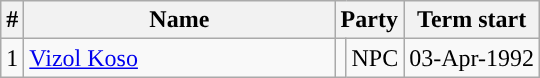<table class="wikitable">
<tr>
<th>#</th>
<th style="width:200px">Name</th>
<th colspan="2">Party</th>
<th>Term start</th>
</tr>
<tr>
<td>1</td>
<td><a href='#'>Vizol Koso</a></td>
<td style="background-color:"></td>
<td>NPC</td>
<td>03-Apr-1992</td>
</tr>
</table>
